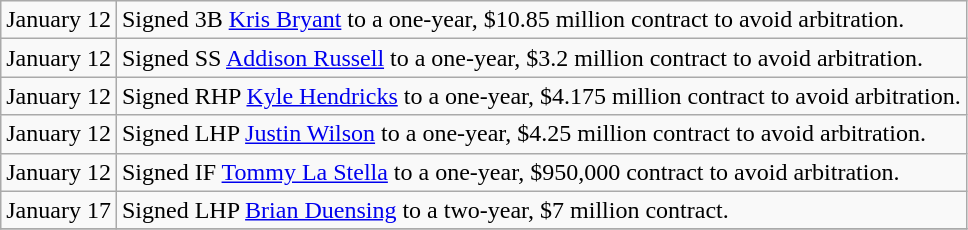<table class="wikitable">
<tr>
<td>January 12</td>
<td>Signed 3B <a href='#'>Kris Bryant</a> to a one-year, $10.85 million contract to avoid arbitration.</td>
</tr>
<tr>
<td>January 12</td>
<td>Signed SS <a href='#'>Addison Russell</a> to a one-year, $3.2 million contract to avoid arbitration.</td>
</tr>
<tr>
<td>January 12</td>
<td>Signed RHP <a href='#'>Kyle Hendricks</a> to a one-year, $4.175 million contract to avoid arbitration.</td>
</tr>
<tr>
<td>January 12</td>
<td>Signed LHP <a href='#'>Justin Wilson</a> to a one-year, $4.25 million contract to avoid arbitration.</td>
</tr>
<tr>
<td>January 12</td>
<td>Signed IF <a href='#'>Tommy La Stella</a> to a one-year, $950,000 contract to avoid arbitration.</td>
</tr>
<tr>
<td>January 17</td>
<td>Signed LHP <a href='#'>Brian Duensing</a> to a two-year, $7 million contract.</td>
</tr>
<tr>
</tr>
</table>
